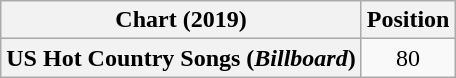<table class="wikitable plainrowheaders" style="text-align:center">
<tr>
<th>Chart (2019)</th>
<th>Position</th>
</tr>
<tr>
<th scope="row">US Hot Country Songs (<em>Billboard</em>)</th>
<td>80</td>
</tr>
</table>
